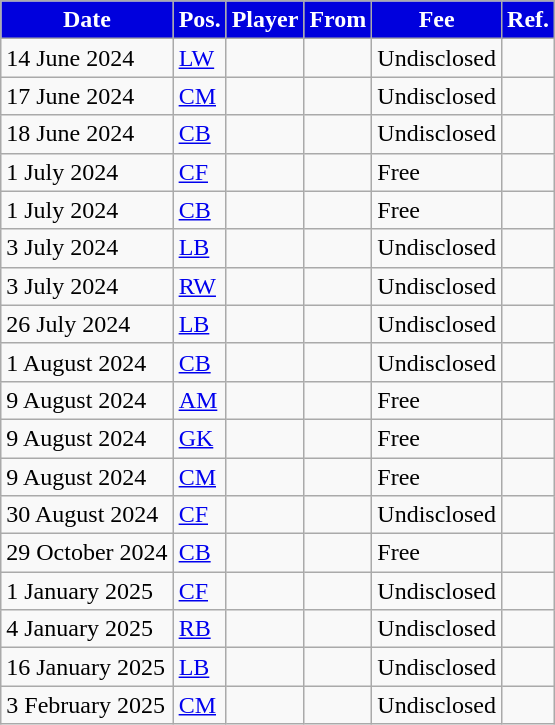<table class="wikitable plainrowheaders sortable">
<tr>
<th style="color:#ffffff; background:#0000dd;">Date</th>
<th style="color:#ffffff; background:#0000dd;">Pos.</th>
<th style="color:#ffffff; background:#0000dd;">Player</th>
<th style="color:#ffffff; background:#0000dd;">From</th>
<th style="color:#ffffff; background:#0000dd;">Fee</th>
<th style="color:#ffffff; background:#0000dd;">Ref.</th>
</tr>
<tr>
<td>14 June 2024</td>
<td><a href='#'>LW</a></td>
<td></td>
<td></td>
<td>Undisclosed</td>
<td></td>
</tr>
<tr>
<td>17 June 2024</td>
<td><a href='#'>CM</a></td>
<td></td>
<td></td>
<td>Undisclosed</td>
<td></td>
</tr>
<tr>
<td>18 June 2024</td>
<td><a href='#'>CB</a></td>
<td></td>
<td></td>
<td>Undisclosed</td>
<td></td>
</tr>
<tr>
<td>1 July 2024</td>
<td><a href='#'>CF</a></td>
<td></td>
<td></td>
<td>Free</td>
<td></td>
</tr>
<tr>
<td>1 July 2024</td>
<td><a href='#'>CB</a></td>
<td></td>
<td></td>
<td>Free</td>
<td></td>
</tr>
<tr>
<td>3 July 2024</td>
<td><a href='#'>LB</a></td>
<td></td>
<td></td>
<td>Undisclosed</td>
<td></td>
</tr>
<tr>
<td>3 July 2024</td>
<td><a href='#'>RW</a></td>
<td></td>
<td></td>
<td>Undisclosed</td>
<td></td>
</tr>
<tr>
<td>26 July 2024</td>
<td><a href='#'>LB</a></td>
<td></td>
<td></td>
<td>Undisclosed</td>
<td></td>
</tr>
<tr>
<td>1 August 2024</td>
<td><a href='#'>CB</a></td>
<td></td>
<td></td>
<td>Undisclosed</td>
<td></td>
</tr>
<tr>
<td>9 August 2024</td>
<td><a href='#'>AM</a></td>
<td></td>
<td></td>
<td>Free</td>
<td></td>
</tr>
<tr>
<td>9 August 2024</td>
<td><a href='#'>GK</a></td>
<td></td>
<td></td>
<td>Free</td>
<td></td>
</tr>
<tr>
<td>9 August 2024</td>
<td><a href='#'>CM</a></td>
<td></td>
<td></td>
<td>Free</td>
<td></td>
</tr>
<tr>
<td>30 August 2024</td>
<td><a href='#'>CF</a></td>
<td></td>
<td></td>
<td>Undisclosed</td>
<td></td>
</tr>
<tr>
<td>29 October 2024</td>
<td><a href='#'>CB</a></td>
<td></td>
<td></td>
<td>Free</td>
<td></td>
</tr>
<tr>
<td>1 January 2025</td>
<td><a href='#'>CF</a></td>
<td></td>
<td></td>
<td>Undisclosed</td>
<td></td>
</tr>
<tr>
<td>4 January 2025</td>
<td><a href='#'>RB</a></td>
<td></td>
<td></td>
<td>Undisclosed</td>
<td></td>
</tr>
<tr>
<td>16 January 2025</td>
<td><a href='#'>LB</a></td>
<td></td>
<td></td>
<td>Undisclosed</td>
<td></td>
</tr>
<tr>
<td>3 February 2025</td>
<td><a href='#'>CM</a></td>
<td></td>
<td></td>
<td>Undisclosed</td>
<td></td>
</tr>
</table>
